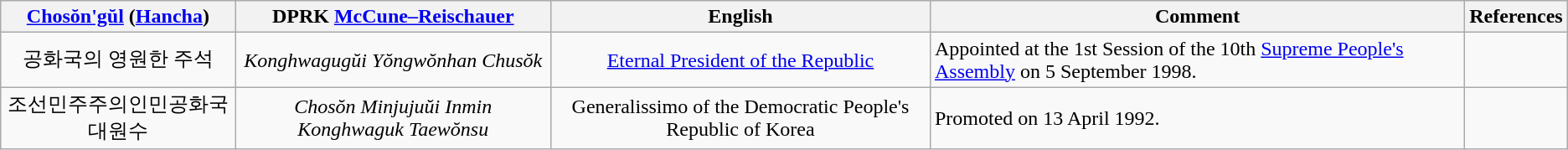<table class="wikitable sortable">
<tr>
<th><a href='#'>Chosŏn'gŭl</a> (<a href='#'>Hancha</a>)</th>
<th>DPRK <a href='#'>McCune–Reischauer</a></th>
<th>English</th>
<th>Comment</th>
<th class="unsortable">References</th>
</tr>
<tr>
<td align="center">공화국의 영원한 주석</td>
<td align="center"><em>Konghwagugŭi Yŏngwŏnhan Chusŏk</em></td>
<td align="center"><a href='#'>Eternal President of the Republic</a></td>
<td>Appointed at the 1st Session of the 10th <a href='#'>Supreme People's Assembly</a> on 5 September 1998.</td>
<td></td>
</tr>
<tr>
<td align="center">조선민주주의인민공화국 대원수</td>
<td align="center"><em>Chosŏn Minjujuŭi Inmin Konghwaguk Taewŏnsu</em></td>
<td align="center">Generalissimo of the Democratic People's Republic of Korea</td>
<td>Promoted on 13 April 1992.</td>
<td></td>
</tr>
</table>
